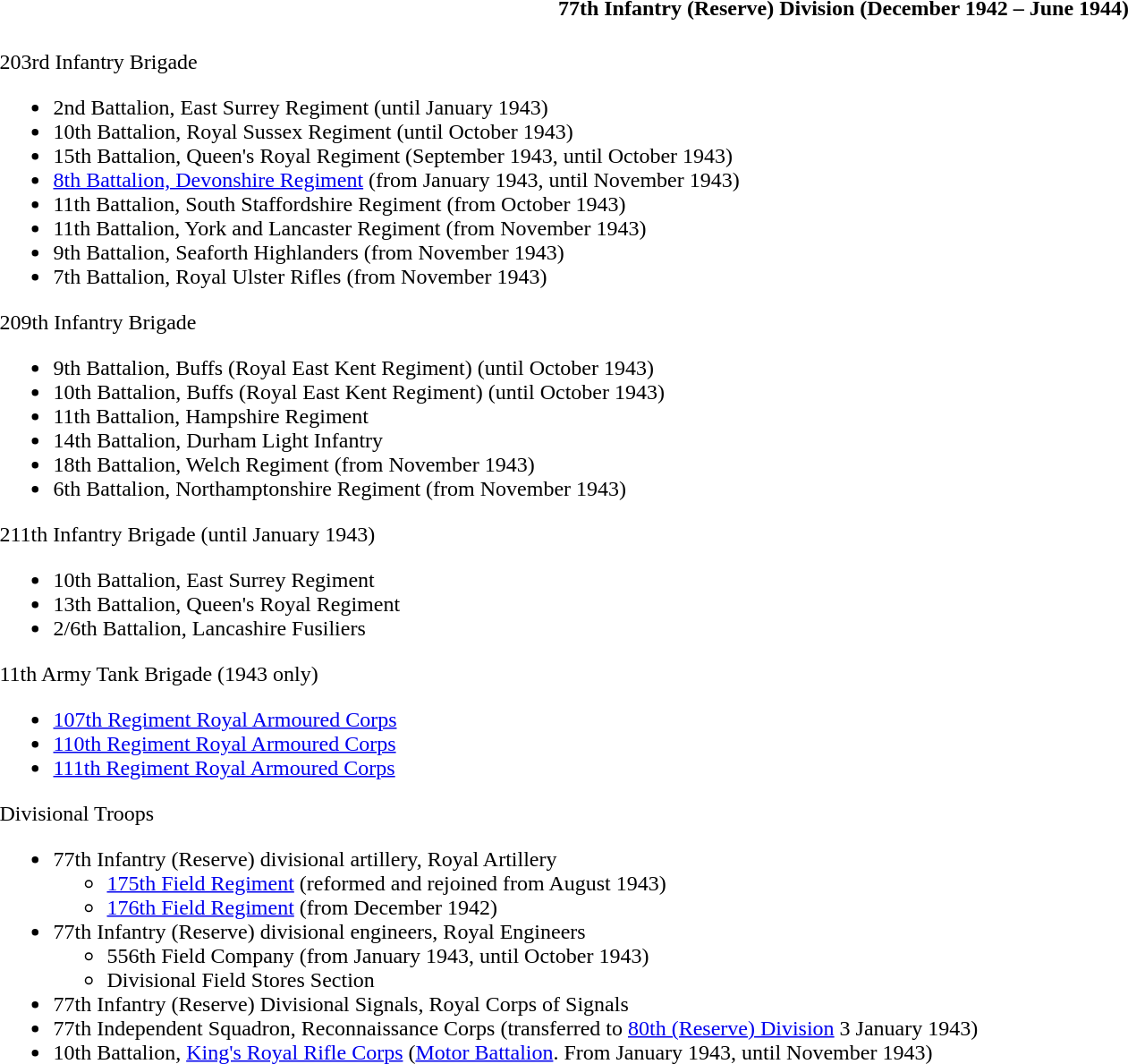<table class="toccolours collapsible collapsed" style="width:100%; background:transparent;">
<tr>
<th colspan=>77th Infantry (Reserve) Division (December 1942 – June 1944)</th>
</tr>
<tr>
<td colspan="2"><br>203rd Infantry Brigade<ul><li>2nd Battalion, East Surrey Regiment (until January 1943)</li><li>10th Battalion, Royal Sussex Regiment (until October 1943)</li><li>15th Battalion, Queen's Royal Regiment (September 1943, until October 1943)</li><li><a href='#'>8th Battalion, Devonshire Regiment</a> (from January 1943, until November 1943)</li><li>11th Battalion, South Staffordshire Regiment (from October 1943)</li><li>11th Battalion, York and Lancaster Regiment (from November 1943)</li><li>9th Battalion, Seaforth Highlanders (from November 1943)</li><li>7th Battalion, Royal Ulster Rifles (from November 1943)</li></ul>209th Infantry Brigade<ul><li>9th Battalion, Buffs (Royal East Kent Regiment) (until October 1943)</li><li>10th Battalion, Buffs (Royal East Kent Regiment) (until October 1943)</li><li>11th Battalion, Hampshire Regiment</li><li>14th Battalion, Durham Light Infantry</li><li>18th Battalion, Welch Regiment (from November 1943)</li><li>6th Battalion, Northamptonshire Regiment (from November 1943)</li></ul>211th Infantry Brigade (until January 1943) <ul><li>10th Battalion, East Surrey Regiment</li><li>13th Battalion, Queen's Royal Regiment</li><li>2/6th Battalion, Lancashire Fusiliers</li></ul>11th Army Tank Brigade (1943 only)
<ul><li><a href='#'>107th Regiment Royal Armoured Corps</a></li><li><a href='#'>110th Regiment Royal Armoured Corps</a></li><li><a href='#'>111th Regiment Royal Armoured Corps</a></li></ul>Divisional Troops<ul><li>77th Infantry (Reserve) divisional artillery, Royal Artillery<ul><li><a href='#'>175th Field Regiment</a> (reformed and rejoined from August 1943)</li><li><a href='#'>176th Field Regiment</a> (from December 1942)</li></ul></li><li>77th Infantry (Reserve) divisional engineers, Royal Engineers<ul><li>556th Field Company (from January 1943, until October 1943)</li><li>Divisional Field Stores Section</li></ul></li><li>77th Infantry (Reserve) Divisional Signals, Royal Corps of Signals</li><li>77th Independent Squadron, Reconnaissance Corps (transferred to <a href='#'>80th (Reserve) Division</a> 3 January 1943)</li><li>10th Battalion, <a href='#'>King's Royal Rifle Corps</a> (<a href='#'>Motor Battalion</a>. From January 1943, until November 1943)</li></ul></td>
</tr>
</table>
